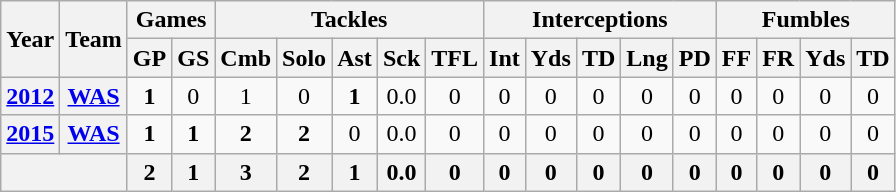<table class="wikitable" style="text-align:center">
<tr>
<th rowspan="2">Year</th>
<th rowspan="2">Team</th>
<th colspan="2">Games</th>
<th colspan="5">Tackles</th>
<th colspan="5">Interceptions</th>
<th colspan="4">Fumbles</th>
</tr>
<tr>
<th>GP</th>
<th>GS</th>
<th>Cmb</th>
<th>Solo</th>
<th>Ast</th>
<th>Sck</th>
<th>TFL</th>
<th>Int</th>
<th>Yds</th>
<th>TD</th>
<th>Lng</th>
<th>PD</th>
<th>FF</th>
<th>FR</th>
<th>Yds</th>
<th>TD</th>
</tr>
<tr>
<th><a href='#'>2012</a></th>
<th><a href='#'>WAS</a></th>
<td><strong>1</strong></td>
<td>0</td>
<td>1</td>
<td>0</td>
<td><strong>1</strong></td>
<td>0.0</td>
<td>0</td>
<td>0</td>
<td>0</td>
<td>0</td>
<td>0</td>
<td>0</td>
<td>0</td>
<td>0</td>
<td>0</td>
<td>0</td>
</tr>
<tr>
<th><a href='#'>2015</a></th>
<th><a href='#'>WAS</a></th>
<td><strong>1</strong></td>
<td><strong>1</strong></td>
<td><strong>2</strong></td>
<td><strong>2</strong></td>
<td>0</td>
<td>0.0</td>
<td>0</td>
<td>0</td>
<td>0</td>
<td>0</td>
<td>0</td>
<td>0</td>
<td>0</td>
<td>0</td>
<td>0</td>
<td>0</td>
</tr>
<tr>
<th colspan="2"></th>
<th>2</th>
<th>1</th>
<th>3</th>
<th>2</th>
<th>1</th>
<th>0.0</th>
<th>0</th>
<th>0</th>
<th>0</th>
<th>0</th>
<th>0</th>
<th>0</th>
<th>0</th>
<th>0</th>
<th>0</th>
<th>0</th>
</tr>
</table>
